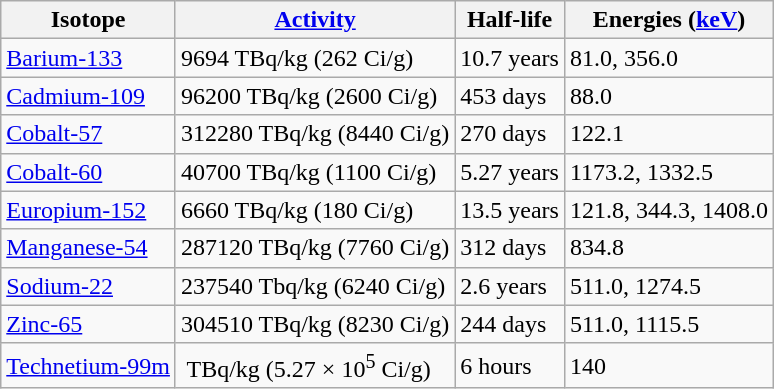<table class="wikitable" Border="1">
<tr>
<th>Isotope</th>
<th><a href='#'>Activity</a></th>
<th>Half-life</th>
<th>Energies (<a href='#'>keV</a>)</th>
</tr>
<tr>
<td><a href='#'>Barium-133</a></td>
<td>9694 TBq/kg (262 Ci/g)</td>
<td>10.7 years</td>
<td>81.0, 356.0</td>
</tr>
<tr>
<td><a href='#'>Cadmium-109</a></td>
<td>96200 TBq/kg (2600 Ci/g)</td>
<td>453 days</td>
<td>88.0</td>
</tr>
<tr>
<td><a href='#'>Cobalt-57</a></td>
<td>312280 TBq/kg (8440 Ci/g)</td>
<td>270 days</td>
<td>122.1</td>
</tr>
<tr>
<td><a href='#'>Cobalt-60</a></td>
<td>40700 TBq/kg (1100 Ci/g)</td>
<td>5.27 years</td>
<td>1173.2, 1332.5</td>
</tr>
<tr>
<td><a href='#'>Europium-152</a></td>
<td>6660 TBq/kg (180 Ci/g)</td>
<td>13.5 years</td>
<td>121.8, 344.3, 1408.0</td>
</tr>
<tr>
<td><a href='#'>Manganese-54</a></td>
<td>287120 TBq/kg (7760 Ci/g)</td>
<td>312 days</td>
<td>834.8</td>
</tr>
<tr>
<td><a href='#'>Sodium-22</a></td>
<td>237540 Tbq/kg (6240 Ci/g)</td>
<td>2.6 years</td>
<td>511.0, 1274.5</td>
</tr>
<tr>
<td><a href='#'>Zinc-65</a></td>
<td>304510 TBq/kg (8230 Ci/g)</td>
<td>244 days</td>
<td>511.0, 1115.5</td>
</tr>
<tr>
<td><a href='#'>Technetium-99m</a></td>
<td> TBq/kg (5.27 × 10<sup>5</sup> Ci/g)</td>
<td>6 hours</td>
<td>140</td>
</tr>
</table>
